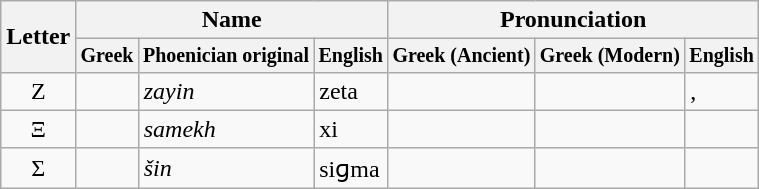<table class="wikitable">
<tr>
<th rowspan="2">Letter</th>
<th colspan="3">Name</th>
<th colspan="3">Pronunciation</th>
</tr>
<tr style="font-size: smaller;">
<th>Greek</th>
<th>Phoenician original</th>
<th>English</th>
<th>Greek (Ancient)</th>
<th>Greek (Modern)</th>
<th>English</th>
</tr>
<tr>
<td style="text-align: center;">Ζ</td>
<td></td>
<td><em>zayin</em></td>
<td>zeta</td>
<td></td>
<td></td>
<td>, </td>
</tr>
<tr>
<td style="text-align: center;">Ξ</td>
<td></td>
<td><em>samekh</em></td>
<td>xi</td>
<td></td>
<td></td>
<td></td>
</tr>
<tr>
<td style="text-align: center;">Σ</td>
<td></td>
<td><em>šin</em></td>
<td>siɡma</td>
<td></td>
<td></td>
<td></td>
</tr>
</table>
